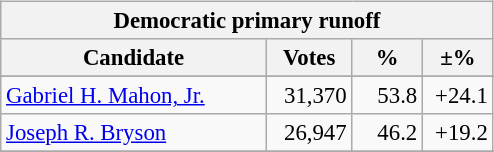<table class="wikitable" align="left" style="margin: 1em 1em 1em 0; font-size: 95%;">
<tr>
<th colspan="4">Democratic primary runoff</th>
</tr>
<tr>
<th colspan="1" style="width: 170px">Candidate</th>
<th style="width: 50px">Votes</th>
<th style="width: 40px">%</th>
<th style="width: 40px">±%</th>
</tr>
<tr>
</tr>
<tr>
<td><a href='#'>Gabriel H. Mahon, Jr.</a></td>
<td align="right">31,370</td>
<td align="right">53.8</td>
<td align="right">+24.1</td>
</tr>
<tr>
<td><a href='#'>Joseph R. Bryson</a></td>
<td align="right">26,947</td>
<td align="right">46.2</td>
<td align="right">+19.2</td>
</tr>
<tr>
</tr>
</table>
